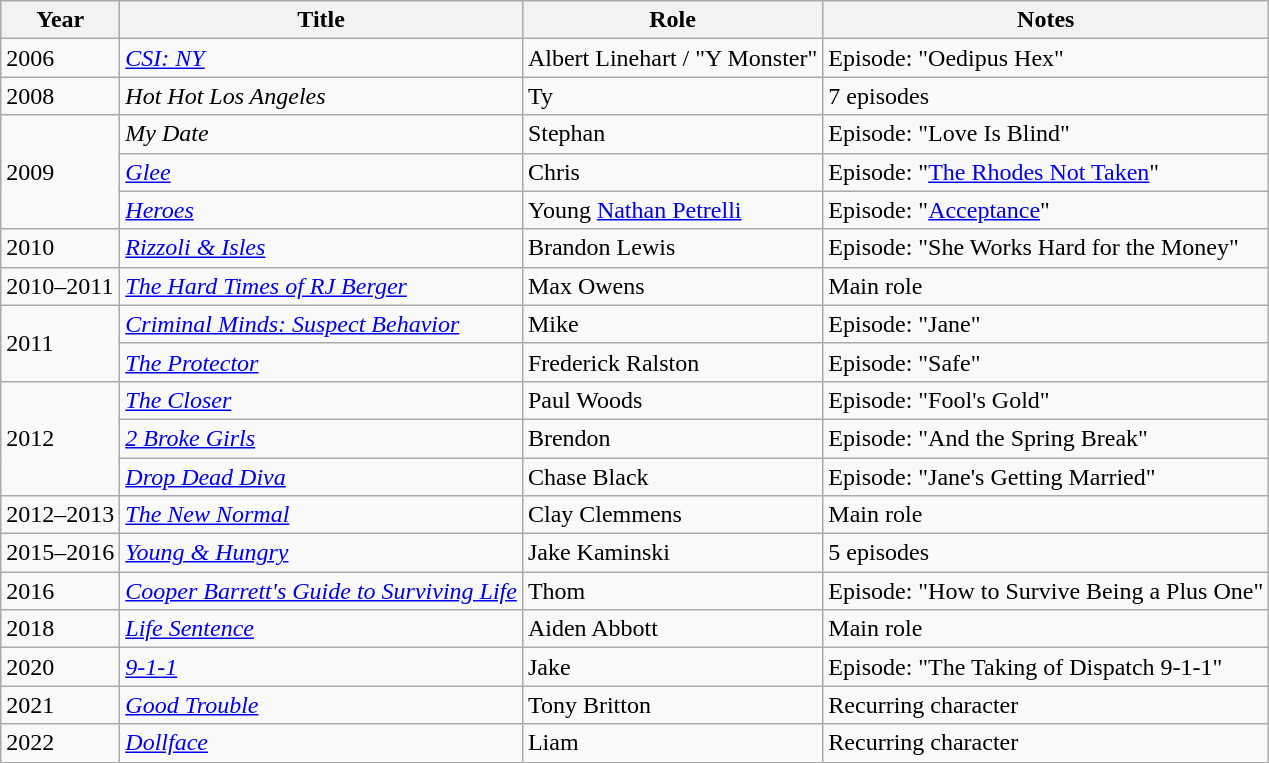<table class="wikitable sortable">
<tr>
<th>Year</th>
<th>Title</th>
<th>Role</th>
<th>Notes</th>
</tr>
<tr>
<td>2006</td>
<td><em><a href='#'>CSI: NY</a></em></td>
<td>Albert Linehart / "Y Monster"</td>
<td>Episode: "Oedipus Hex"</td>
</tr>
<tr>
<td>2008</td>
<td><em>Hot Hot Los Angeles</em></td>
<td>Ty</td>
<td>7 episodes</td>
</tr>
<tr>
<td rowspan="3">2009</td>
<td><em>My Date</em></td>
<td>Stephan</td>
<td>Episode: "Love Is Blind"</td>
</tr>
<tr>
<td><em><a href='#'>Glee</a></em></td>
<td>Chris</td>
<td>Episode: "<a href='#'>The Rhodes Not Taken</a>"</td>
</tr>
<tr>
<td><em><a href='#'>Heroes</a></em></td>
<td>Young <a href='#'>Nathan Petrelli</a></td>
<td>Episode: "<a href='#'>Acceptance</a>"</td>
</tr>
<tr>
<td>2010</td>
<td><em><a href='#'>Rizzoli & Isles</a></em></td>
<td>Brandon Lewis</td>
<td>Episode: "She Works Hard for the Money"</td>
</tr>
<tr>
<td>2010–2011</td>
<td data-sort-value="Hard Times of RJ Berger, The"><em><a href='#'>The Hard Times of RJ Berger</a></em></td>
<td>Max Owens</td>
<td>Main role</td>
</tr>
<tr>
<td rowspan="2">2011</td>
<td><em><a href='#'>Criminal Minds: Suspect Behavior</a></em></td>
<td>Mike</td>
<td>Episode: "Jane"</td>
</tr>
<tr>
<td data-sort-value="Protector, The"><em><a href='#'>The Protector</a></em></td>
<td>Frederick Ralston</td>
<td>Episode: "Safe"</td>
</tr>
<tr>
<td rowspan="3">2012</td>
<td data-sort-value="Closer, The"><em><a href='#'>The Closer</a></em></td>
<td>Paul Woods</td>
<td>Episode: "Fool's Gold"</td>
</tr>
<tr>
<td data-sort-value="Two Broke Girls"><em><a href='#'>2 Broke Girls</a></em></td>
<td>Brendon</td>
<td>Episode: "And the Spring Break"</td>
</tr>
<tr>
<td><em><a href='#'>Drop Dead Diva</a></em></td>
<td>Chase Black</td>
<td>Episode: "Jane's Getting Married"</td>
</tr>
<tr>
<td>2012–2013</td>
<td data-sort-value="New Normal, The"><em><a href='#'>The New Normal</a></em></td>
<td>Clay Clemmens</td>
<td>Main role</td>
</tr>
<tr>
<td>2015–2016</td>
<td><em><a href='#'>Young & Hungry</a></em></td>
<td>Jake Kaminski</td>
<td>5 episodes</td>
</tr>
<tr>
<td>2016</td>
<td><em><a href='#'>Cooper Barrett's Guide to Surviving Life</a></em></td>
<td>Thom</td>
<td>Episode: "How to Survive Being a Plus One"</td>
</tr>
<tr>
<td>2018</td>
<td><em><a href='#'>Life Sentence</a></em></td>
<td>Aiden Abbott</td>
<td>Main role</td>
</tr>
<tr>
<td>2020</td>
<td><em><a href='#'>9-1-1</a></em></td>
<td>Jake</td>
<td>Episode: "The Taking of Dispatch 9-1-1"</td>
</tr>
<tr>
<td>2021</td>
<td><a href='#'><em>Good Trouble</em></a></td>
<td>Tony Britton</td>
<td>Recurring character</td>
</tr>
<tr>
<td>2022</td>
<td><em><a href='#'>Dollface</a></em></td>
<td>Liam</td>
<td>Recurring character</td>
</tr>
</table>
